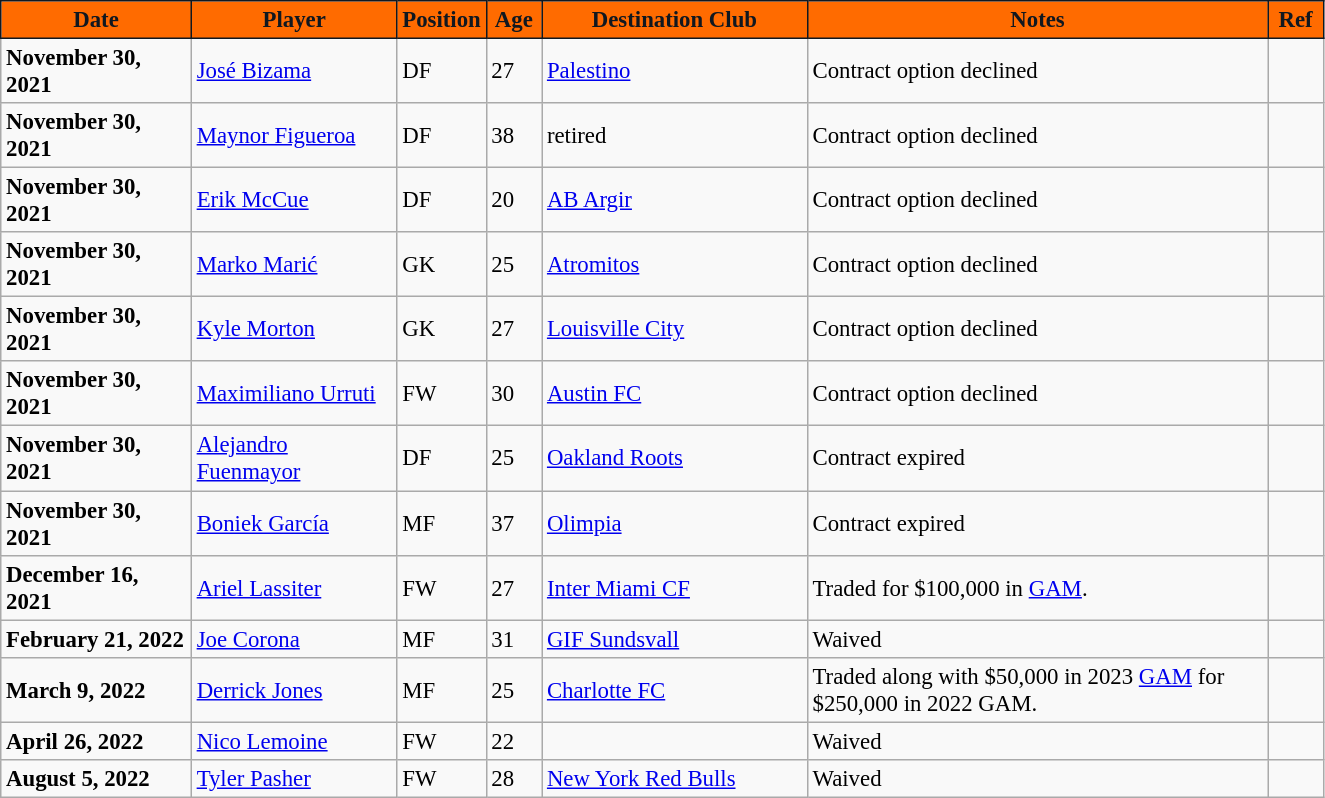<table class="wikitable" style="text-align:left; font-size:95%;">
<tr>
<th style="background:#FF6B00; color:#101820; border:1px solid #101820; width:120px;">Date</th>
<th style="background:#FF6B00; color:#101820; border:1px solid #101820; width:130px;">Player</th>
<th style="background:#FF6B00; color:#101820; border:1px solid #101820; width:50px;">Position</th>
<th style="background:#FF6B00; color:#101820; border:1px solid #101820; width:30px;">Age</th>
<th style="background:#FF6B00; color:#101820; border:1px solid #101820; width:170px;">Destination Club</th>
<th style="background:#FF6B00; color:#101820; border:1px solid #101820; width:300px;">Notes</th>
<th style="background:#FF6B00; color:#101820; border:1px solid #101820; width:30px;">Ref</th>
</tr>
<tr>
<td><strong>November 30, 2021</strong></td>
<td> <a href='#'>José Bizama</a></td>
<td>DF</td>
<td>27</td>
<td> <a href='#'>Palestino</a></td>
<td>Contract option declined</td>
<td></td>
</tr>
<tr>
<td><strong>November 30, 2021</strong></td>
<td> <a href='#'>Maynor Figueroa</a></td>
<td>DF</td>
<td>38</td>
<td>retired</td>
<td>Contract option declined</td>
<td></td>
</tr>
<tr>
<td><strong>November 30, 2021</strong></td>
<td> <a href='#'>Erik McCue</a></td>
<td>DF</td>
<td>20</td>
<td> <a href='#'>AB Argir</a></td>
<td>Contract option declined</td>
<td></td>
</tr>
<tr>
<td><strong>November 30, 2021</strong></td>
<td> <a href='#'>Marko Marić</a></td>
<td>GK</td>
<td>25</td>
<td> <a href='#'>Atromitos</a></td>
<td>Contract option declined</td>
<td></td>
</tr>
<tr>
<td><strong>November 30, 2021</strong></td>
<td> <a href='#'>Kyle Morton</a></td>
<td>GK</td>
<td>27</td>
<td> <a href='#'>Louisville City</a></td>
<td>Contract option declined</td>
<td></td>
</tr>
<tr>
<td><strong>November 30, 2021</strong></td>
<td> <a href='#'>Maximiliano Urruti</a></td>
<td>FW</td>
<td>30</td>
<td> <a href='#'>Austin FC</a></td>
<td>Contract option declined</td>
<td></td>
</tr>
<tr>
<td><strong>November 30, 2021</strong></td>
<td> <a href='#'>Alejandro Fuenmayor</a></td>
<td>DF</td>
<td>25</td>
<td> <a href='#'>Oakland Roots</a></td>
<td>Contract expired</td>
<td></td>
</tr>
<tr>
<td><strong>November 30, 2021</strong></td>
<td> <a href='#'>Boniek García</a></td>
<td>MF</td>
<td>37</td>
<td> <a href='#'>Olimpia</a></td>
<td>Contract expired</td>
<td></td>
</tr>
<tr>
<td><strong>December 16, 2021</strong></td>
<td> <a href='#'>Ariel Lassiter</a></td>
<td>FW</td>
<td>27</td>
<td> <a href='#'>Inter Miami CF</a></td>
<td>Traded for $100,000 in <a href='#'>GAM</a>.</td>
<td></td>
</tr>
<tr>
<td><strong>February 21, 2022</strong></td>
<td> <a href='#'>Joe Corona</a></td>
<td>MF</td>
<td>31</td>
<td> <a href='#'>GIF Sundsvall</a></td>
<td>Waived</td>
<td></td>
</tr>
<tr>
<td><strong>March 9, 2022</strong></td>
<td> <a href='#'>Derrick Jones</a></td>
<td>MF</td>
<td>25</td>
<td> <a href='#'>Charlotte FC</a></td>
<td>Traded along with $50,000 in 2023 <a href='#'>GAM</a> for $250,000 in 2022 GAM.</td>
<td></td>
</tr>
<tr>
<td><strong>April 26, 2022</strong></td>
<td> <a href='#'>Nico Lemoine</a></td>
<td>FW</td>
<td>22</td>
<td></td>
<td>Waived</td>
<td></td>
</tr>
<tr>
<td><strong>August 5, 2022</strong></td>
<td> <a href='#'>Tyler Pasher</a></td>
<td>FW</td>
<td>28</td>
<td> <a href='#'>New York Red Bulls</a></td>
<td>Waived</td>
<td></td>
</tr>
</table>
